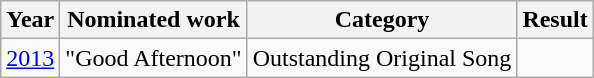<table class="wikitable">
<tr>
<th>Year</th>
<th>Nominated work</th>
<th>Category</th>
<th>Result</th>
</tr>
<tr>
<td><a href='#'>2013</a></td>
<td>"Good Afternoon"</td>
<td>Outstanding Original Song</td>
<td></td>
</tr>
</table>
